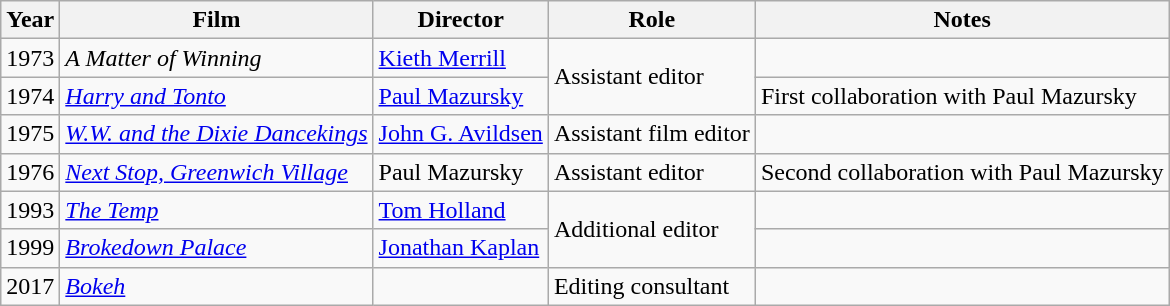<table class="wikitable">
<tr>
<th>Year</th>
<th>Film</th>
<th>Director</th>
<th>Role</th>
<th>Notes</th>
</tr>
<tr>
<td>1973</td>
<td><em>A Matter of Winning</em></td>
<td><a href='#'>Kieth Merrill</a></td>
<td rowspan=2>Assistant editor</td>
<td></td>
</tr>
<tr>
<td>1974</td>
<td><em><a href='#'>Harry and Tonto</a></em></td>
<td><a href='#'>Paul Mazursky</a></td>
<td>First collaboration with Paul Mazursky</td>
</tr>
<tr>
<td>1975</td>
<td><em><a href='#'>W.W. and the Dixie Dancekings</a></em></td>
<td><a href='#'>John G. Avildsen</a></td>
<td>Assistant film editor</td>
<td></td>
</tr>
<tr>
<td>1976</td>
<td><em><a href='#'>Next Stop, Greenwich Village</a></em></td>
<td>Paul Mazursky</td>
<td>Assistant editor</td>
<td>Second collaboration with Paul Mazursky</td>
</tr>
<tr>
<td>1993</td>
<td><em><a href='#'>The Temp</a></em></td>
<td><a href='#'>Tom Holland</a></td>
<td rowspan=2>Additional editor</td>
<td></td>
</tr>
<tr>
<td>1999</td>
<td><em><a href='#'>Brokedown Palace</a></em></td>
<td><a href='#'>Jonathan Kaplan</a></td>
<td></td>
</tr>
<tr>
<td>2017</td>
<td><em><a href='#'>Bokeh</a></em></td>
<td></td>
<td>Editing consultant</td>
<td></td>
</tr>
</table>
